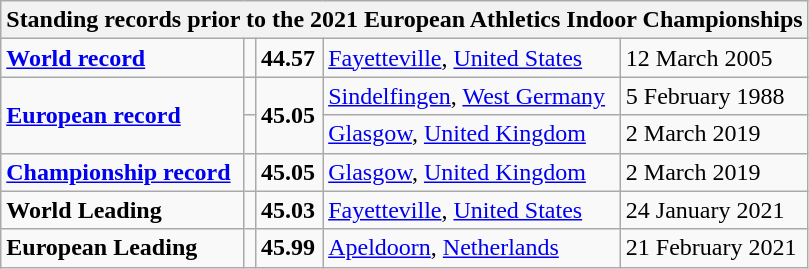<table class="wikitable">
<tr>
<th colspan="5">Standing records prior to the 2021 European Athletics Indoor Championships</th>
</tr>
<tr>
<td><strong><a href='#'>World record</a></strong></td>
<td></td>
<td><strong>44.57</strong></td>
<td><a href='#'>Fayetteville</a>, <a href='#'>United States</a></td>
<td>12 March 2005</td>
</tr>
<tr>
<td rowspan=2><strong><a href='#'>European record</a></strong></td>
<td></td>
<td rowspan=2><strong>45.05</strong></td>
<td><a href='#'>Sindelfingen</a>, <a href='#'>West Germany</a></td>
<td>5 February 1988</td>
</tr>
<tr>
<td></td>
<td><a href='#'>Glasgow</a>, <a href='#'>United Kingdom</a></td>
<td>2 March 2019</td>
</tr>
<tr>
<td><strong><a href='#'>Championship record</a></strong></td>
<td></td>
<td><strong>45.05</strong></td>
<td><a href='#'>Glasgow</a>, <a href='#'>United Kingdom</a></td>
<td>2 March 2019</td>
</tr>
<tr>
<td><strong>World Leading</strong></td>
<td></td>
<td><strong>45.03</strong></td>
<td><a href='#'>Fayetteville</a>, <a href='#'>United States</a></td>
<td>24 January 2021</td>
</tr>
<tr>
<td><strong>European Leading</strong></td>
<td></td>
<td><strong>45.99</strong></td>
<td><a href='#'>Apeldoorn</a>, <a href='#'>Netherlands</a></td>
<td>21 February 2021</td>
</tr>
</table>
